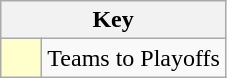<table class="wikitable" style="text-align: center;">
<tr>
<th colspan=2>Key</th>
</tr>
<tr>
<td style="background:#ffffcc; width:20px;"></td>
<td align=left>Teams to Playoffs</td>
</tr>
</table>
